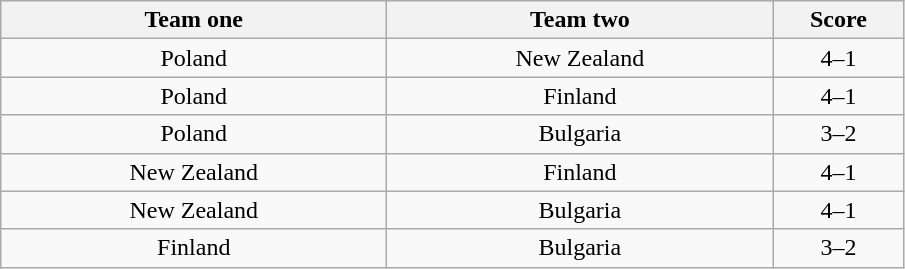<table class="wikitable" style="text-align: center">
<tr>
<th width=250>Team one</th>
<th width=250>Team two</th>
<th width=80>Score</th>
</tr>
<tr>
<td> Poland</td>
<td> New Zealand</td>
<td>4–1</td>
</tr>
<tr>
<td> Poland</td>
<td> Finland</td>
<td>4–1</td>
</tr>
<tr>
<td> Poland</td>
<td> Bulgaria</td>
<td>3–2</td>
</tr>
<tr>
<td> New Zealand</td>
<td> Finland</td>
<td>4–1</td>
</tr>
<tr>
<td> New Zealand</td>
<td> Bulgaria</td>
<td>4–1</td>
</tr>
<tr>
<td> Finland</td>
<td> Bulgaria</td>
<td>3–2</td>
</tr>
</table>
